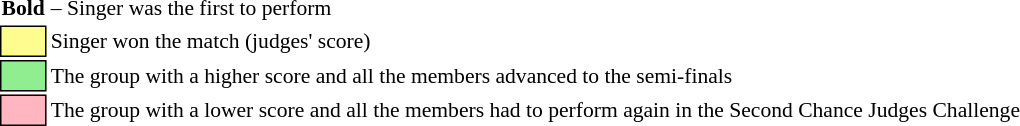<table class="toccolours" style="font-size: 90%; white-space: nowrap;">
<tr>
<td><strong>Bold</strong></td>
<td>– Singer was the first to perform</td>
</tr>
<tr>
<td style="background:#fdfc8f; border:1px solid black;">     </td>
<td>Singer won the match (judges' score)</td>
</tr>
<tr>
<td style="background:lightgreen; border:1px solid black;">     </td>
<td>The group with a higher score and all the members advanced to the semi-finals</td>
</tr>
<tr>
<td style="background:lightpink; border:1px solid black;">     </td>
<td>The group with a lower score and all the members had to perform again in the Second Chance Judges Challenge</td>
</tr>
</table>
